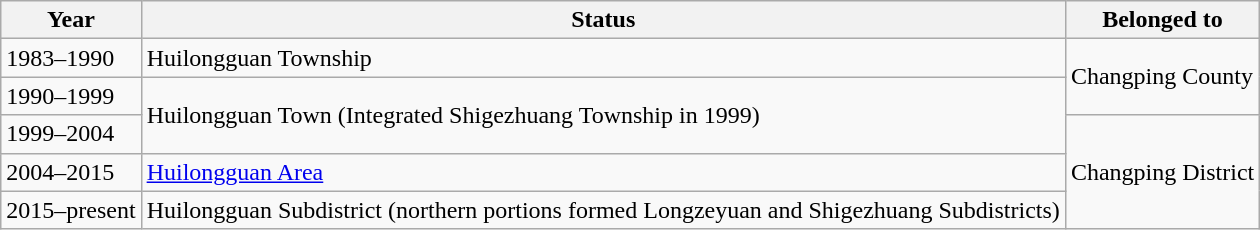<table class="wikitable">
<tr>
<th>Year</th>
<th>Status</th>
<th>Belonged to</th>
</tr>
<tr>
<td>1983–1990</td>
<td>Huilongguan Township</td>
<td rowspan="2">Changping County</td>
</tr>
<tr>
<td>1990–1999</td>
<td rowspan="2">Huilongguan Town (Integrated Shigezhuang Township in 1999)</td>
</tr>
<tr>
<td>1999–2004</td>
<td rowspan="3">Changping District</td>
</tr>
<tr>
<td>2004–2015</td>
<td><a href='#'>Huilongguan Area</a></td>
</tr>
<tr>
<td>2015–present</td>
<td>Huilongguan Subdistrict (northern portions formed Longzeyuan and Shigezhuang Subdistricts)</td>
</tr>
</table>
